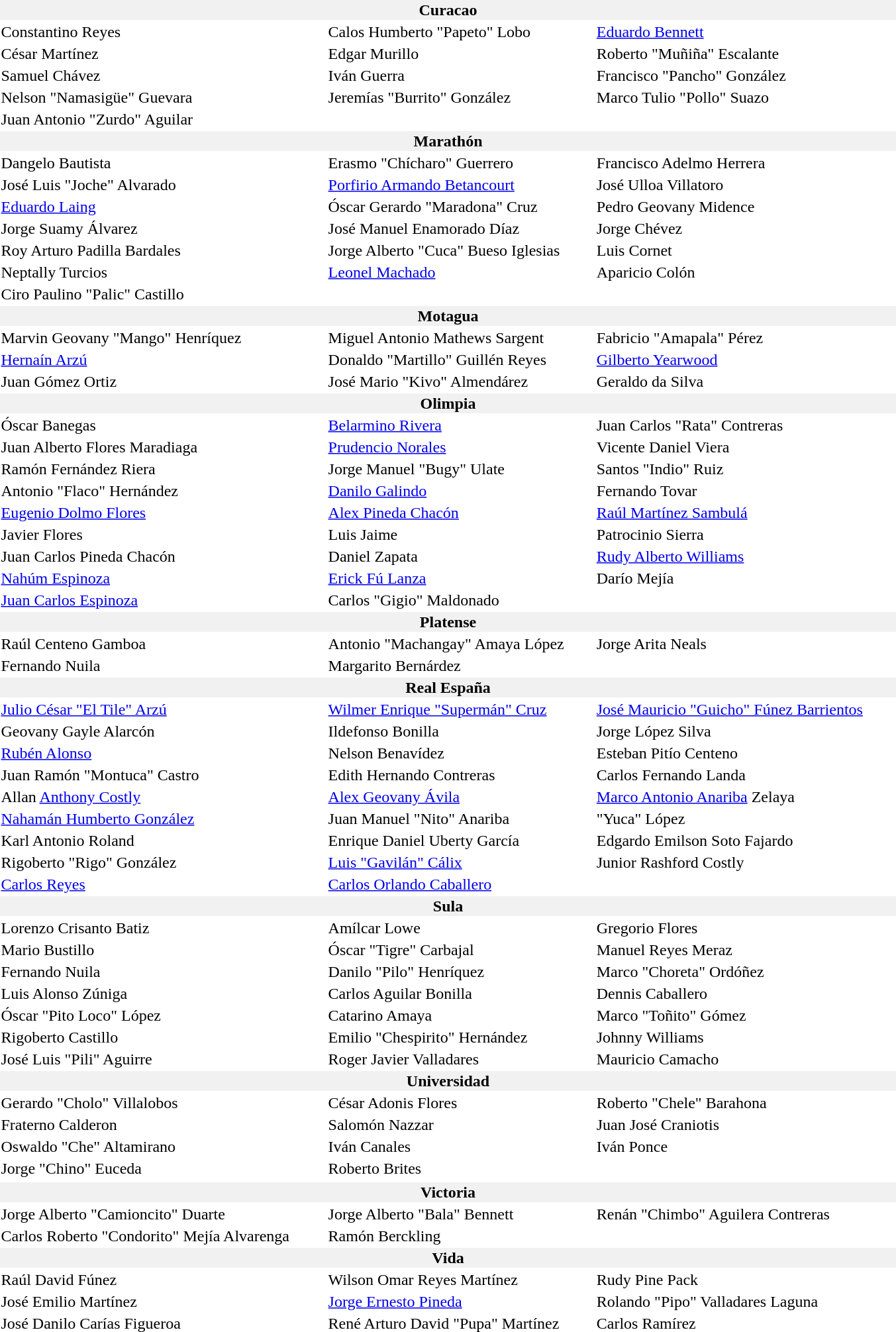<table border="0">
<tr bgcolor="f1f1f1">
<th width="900" colspan="3">Curacao</th>
</tr>
<tr>
<td> Constantino Reyes</td>
<td> Calos Humberto "Papeto" Lobo</td>
<td> <a href='#'>Eduardo Bennett</a></td>
</tr>
<tr>
<td> César Martínez</td>
<td> Edgar Murillo</td>
<td> Roberto "Muñiña" Escalante</td>
</tr>
<tr>
<td> Samuel Chávez</td>
<td> Iván Guerra</td>
<td> Francisco "Pancho" González</td>
</tr>
<tr>
<td> Nelson "Namasigüe" Guevara</td>
<td> Jeremías "Burrito" González</td>
<td> Marco Tulio "Pollo" Suazo</td>
</tr>
<tr>
<td> Juan Antonio "Zurdo" Aguilar</td>
</tr>
<tr bgcolor="f1f1f1">
<th colspan="3">Marathón</th>
</tr>
<tr>
<td> Dangelo Bautista</td>
<td> Erasmo "Chícharo" Guerrero</td>
<td> Francisco Adelmo Herrera</td>
</tr>
<tr>
<td> José Luis "Joche" Alvarado</td>
<td> <a href='#'>Porfirio Armando Betancourt</a></td>
<td> José Ulloa Villatoro</td>
</tr>
<tr>
<td> <a href='#'>Eduardo Laing</a></td>
<td> Óscar Gerardo "Maradona" Cruz</td>
<td> Pedro Geovany Midence</td>
</tr>
<tr>
<td> Jorge Suamy Álvarez</td>
<td> José Manuel Enamorado Díaz</td>
<td> Jorge Chévez</td>
</tr>
<tr>
<td> Roy Arturo Padilla Bardales</td>
<td> Jorge Alberto "Cuca" Bueso Iglesias</td>
<td> Luis Cornet</td>
</tr>
<tr>
<td> Neptally Turcios</td>
<td> <a href='#'>Leonel Machado</a></td>
<td> Aparicio Colón</td>
</tr>
<tr>
<td> Ciro Paulino "Palic" Castillo</td>
<td></td>
<td></td>
</tr>
<tr bgcolor="f1f1f1">
<th colspan="3">Motagua</th>
</tr>
<tr>
<td> Marvin Geovany "Mango" Henríquez</td>
<td> Miguel Antonio Mathews Sargent</td>
<td> Fabricio "Amapala" Pérez</td>
</tr>
<tr>
<td> <a href='#'>Hernaín Arzú</a></td>
<td> Donaldo "Martillo" Guillén Reyes</td>
<td> <a href='#'>Gilberto Yearwood</a></td>
</tr>
<tr>
<td> Juan Gómez Ortiz</td>
<td> José Mario "Kivo" Almendárez</td>
<td> Geraldo da Silva</td>
</tr>
<tr bgcolor="f1f1f1">
<th colspan="3">Olimpia</th>
</tr>
<tr>
<td> Óscar Banegas</td>
<td> <a href='#'>Belarmino Rivera</a></td>
<td> Juan Carlos "Rata" Contreras</td>
</tr>
<tr>
<td> Juan Alberto Flores Maradiaga</td>
<td> <a href='#'>Prudencio Norales</a></td>
<td> Vicente Daniel Viera</td>
</tr>
<tr>
<td> Ramón Fernández Riera</td>
<td> Jorge Manuel "Bugy" Ulate</td>
<td> Santos "Indio" Ruiz</td>
</tr>
<tr>
<td> Antonio "Flaco" Hernández</td>
<td> <a href='#'>Danilo Galindo</a></td>
<td> Fernando Tovar</td>
</tr>
<tr>
<td> <a href='#'>Eugenio Dolmo Flores</a></td>
<td> <a href='#'>Alex Pineda Chacón</a></td>
<td> <a href='#'>Raúl Martínez Sambulá</a></td>
</tr>
<tr>
<td> Javier Flores</td>
<td> Luis Jaime</td>
<td> Patrocinio Sierra</td>
</tr>
<tr>
<td> Juan Carlos Pineda Chacón</td>
<td> Daniel Zapata</td>
<td> <a href='#'>Rudy Alberto Williams</a></td>
</tr>
<tr>
<td> <a href='#'>Nahúm Espinoza</a></td>
<td> <a href='#'>Erick Fú Lanza</a></td>
<td> Darío Mejía</td>
</tr>
<tr>
<td> <a href='#'>Juan Carlos Espinoza</a></td>
<td> Carlos "Gigio" Maldonado</td>
<td></td>
</tr>
<tr bgcolor="f1f1f1">
<th colspan="3">Platense</th>
</tr>
<tr>
<td> Raúl Centeno Gamboa</td>
<td> Antonio "Machangay" Amaya López</td>
<td> Jorge Arita Neals</td>
</tr>
<tr>
<td> Fernando Nuila</td>
<td> Margarito Bernárdez</td>
<td></td>
</tr>
<tr bgcolor="f1f1f1">
<th colspan="3">Real España</th>
</tr>
<tr>
<td> <a href='#'>Julio César "El Tile" Arzú</a></td>
<td> <a href='#'>Wilmer Enrique "Supermán" Cruz</a></td>
<td> <a href='#'>José Mauricio "Guicho" Fúnez Barrientos</a></td>
</tr>
<tr>
<td> Geovany Gayle Alarcón</td>
<td> Ildefonso Bonilla</td>
<td> Jorge López Silva</td>
</tr>
<tr>
<td> <a href='#'>Rubén Alonso</a></td>
<td> Nelson Benavídez</td>
<td> Esteban Pitío Centeno</td>
</tr>
<tr>
<td> Juan Ramón "Montuca" Castro</td>
<td> Edith Hernando Contreras</td>
<td> Carlos Fernando Landa</td>
</tr>
<tr>
<td> Allan <a href='#'>Anthony Costly</a></td>
<td> <a href='#'>Alex Geovany Ávila</a></td>
<td> <a href='#'>Marco Antonio Anariba</a> Zelaya</td>
</tr>
<tr>
<td> <a href='#'>Nahamán Humberto González</a></td>
<td> Juan Manuel "Nito" Anariba</td>
<td> "Yuca" López</td>
</tr>
<tr>
<td> Karl Antonio Roland</td>
<td> Enrique Daniel Uberty García</td>
<td> Edgardo Emilson Soto Fajardo</td>
</tr>
<tr>
<td> Rigoberto "Rigo" González</td>
<td> <a href='#'>Luis "Gavilán" Cálix</a></td>
<td> Junior Rashford Costly</td>
</tr>
<tr>
<td> <a href='#'>Carlos Reyes</a></td>
<td> <a href='#'>Carlos Orlando Caballero</a></td>
<td></td>
</tr>
<tr bgcolor="f1f1f1">
<th colspan="3">Sula</th>
</tr>
<tr>
<td> Lorenzo Crisanto Batiz</td>
<td> Amílcar Lowe</td>
<td> Gregorio Flores</td>
</tr>
<tr>
<td> Mario Bustillo</td>
<td> Óscar "Tigre" Carbajal</td>
<td> Manuel Reyes Meraz</td>
</tr>
<tr>
<td> Fernando Nuila</td>
<td> Danilo "Pilo" Henríquez</td>
<td> Marco "Choreta" Ordóñez</td>
</tr>
<tr>
<td> Luis Alonso Zúniga</td>
<td> Carlos Aguilar Bonilla</td>
<td> Dennis Caballero</td>
</tr>
<tr>
<td> Óscar "Pito Loco" López</td>
<td> Catarino Amaya</td>
<td> Marco "Toñito" Gómez</td>
</tr>
<tr>
<td> Rigoberto Castillo</td>
<td> Emilio "Chespirito" Hernández</td>
<td> Johnny Williams</td>
</tr>
<tr>
<td> José Luis "Pili" Aguirre</td>
<td> Roger Javier Valladares</td>
<td> Mauricio Camacho</td>
</tr>
<tr bgcolor="f1f1f1">
<th colspan="3">Universidad</th>
</tr>
<tr>
<td> Gerardo "Cholo" Villalobos</td>
<td> César Adonis Flores</td>
<td> Roberto "Chele" Barahona</td>
</tr>
<tr>
<td> Fraterno Calderon</td>
<td> Salomón Nazzar</td>
<td> Juan José Craniotis</td>
</tr>
<tr>
<td> Oswaldo "Che" Altamirano</td>
<td> Iván Canales</td>
<td> Iván Ponce</td>
</tr>
<tr>
<td> Jorge "Chino" Euceda</td>
<td> Roberto Brites</td>
</tr>
<tr>
</tr>
<tr bgcolor="f1f1f1">
<th colspan="3">Victoria</th>
</tr>
<tr>
<td> Jorge Alberto "Camioncito" Duarte</td>
<td> Jorge Alberto "Bala" Bennett</td>
<td> Renán "Chimbo" Aguilera Contreras</td>
</tr>
<tr>
<td> Carlos Roberto "Condorito" Mejía Alvarenga</td>
<td> Ramón Berckling</td>
<td></td>
</tr>
<tr bgcolor="f1f1f1">
<th colspan="3">Vida</th>
</tr>
<tr>
<td> Raúl David Fúnez</td>
<td> Wilson Omar Reyes Martínez</td>
<td> Rudy Pine Pack</td>
</tr>
<tr>
<td> José Emilio Martínez</td>
<td> <a href='#'>Jorge Ernesto Pineda</a></td>
<td> Rolando "Pipo" Valladares Laguna</td>
</tr>
<tr>
<td> José Danilo Carías Figueroa</td>
<td> René Arturo David "Pupa" Martínez</td>
<td> Carlos Ramírez</td>
</tr>
</table>
